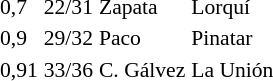<table style="font-size: 90%; border-collapse:collapse" border=0 cellspacing=0 cellpadding=2>
<tr bgcolor=#DCDCDC>
</tr>
<tr>
<td>0,7</td>
<td>22/31</td>
<td>Zapata</td>
<td>Lorquí</td>
</tr>
<tr>
<td>0,9</td>
<td>29/32</td>
<td>Paco</td>
<td>Pinatar</td>
</tr>
<tr>
<td>0,91</td>
<td>33/36</td>
<td>C. Gálvez</td>
<td>La Unión</td>
</tr>
</table>
